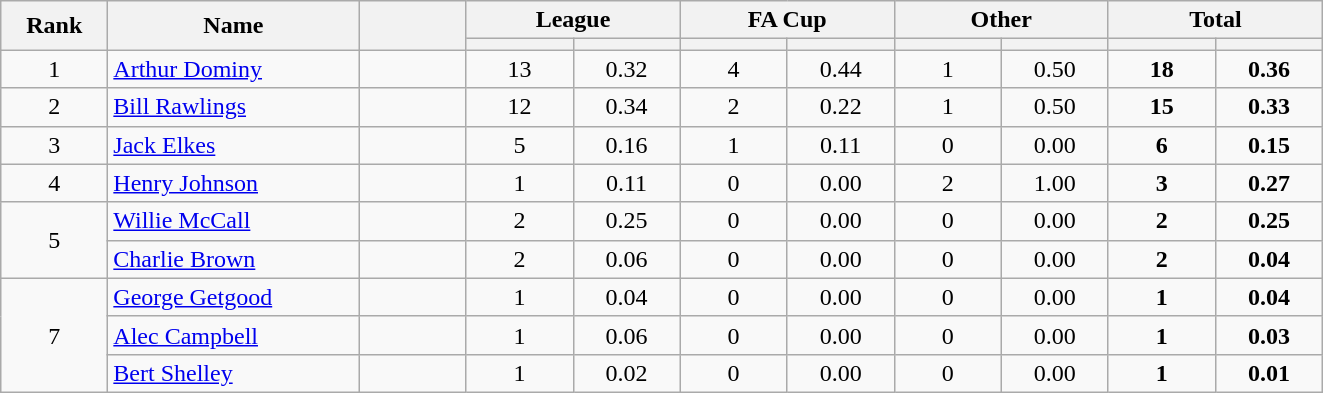<table class="wikitable plainrowheaders" style="text-align:center;">
<tr>
<th scope="col" rowspan="2" style="width:4em;">Rank</th>
<th scope="col" rowspan="2" style="width:10em;">Name</th>
<th scope="col" rowspan="2" style="width:4em;"></th>
<th scope="col" colspan="2">League</th>
<th scope="col" colspan="2">FA Cup</th>
<th scope="col" colspan="2">Other</th>
<th scope="col" colspan="2">Total</th>
</tr>
<tr>
<th scope="col" style="width:4em;"></th>
<th scope="col" style="width:4em;"></th>
<th scope="col" style="width:4em;"></th>
<th scope="col" style="width:4em;"></th>
<th scope="col" style="width:4em;"></th>
<th scope="col" style="width:4em;"></th>
<th scope="col" style="width:4em;"></th>
<th scope="col" style="width:4em;"></th>
</tr>
<tr>
<td>1</td>
<td align="left"><a href='#'>Arthur Dominy</a></td>
<td></td>
<td>13</td>
<td>0.32</td>
<td>4</td>
<td>0.44</td>
<td>1</td>
<td>0.50</td>
<td><strong>18</strong></td>
<td><strong>0.36</strong></td>
</tr>
<tr>
<td>2</td>
<td align="left"><a href='#'>Bill Rawlings</a></td>
<td></td>
<td>12</td>
<td>0.34</td>
<td>2</td>
<td>0.22</td>
<td>1</td>
<td>0.50</td>
<td><strong>15</strong></td>
<td><strong>0.33</strong></td>
</tr>
<tr>
<td>3</td>
<td align="left"><a href='#'>Jack Elkes</a></td>
<td></td>
<td>5</td>
<td>0.16</td>
<td>1</td>
<td>0.11</td>
<td>0</td>
<td>0.00</td>
<td><strong>6</strong></td>
<td><strong>0.15</strong></td>
</tr>
<tr>
<td>4</td>
<td align="left"><a href='#'>Henry Johnson</a></td>
<td></td>
<td>1</td>
<td>0.11</td>
<td>0</td>
<td>0.00</td>
<td>2</td>
<td>1.00</td>
<td><strong>3</strong></td>
<td><strong>0.27</strong></td>
</tr>
<tr>
<td rowspan="2">5</td>
<td align="left"><a href='#'>Willie McCall</a></td>
<td></td>
<td>2</td>
<td>0.25</td>
<td>0</td>
<td>0.00</td>
<td>0</td>
<td>0.00</td>
<td><strong>2</strong></td>
<td><strong>0.25</strong></td>
</tr>
<tr>
<td align="left"><a href='#'>Charlie Brown</a></td>
<td></td>
<td>2</td>
<td>0.06</td>
<td>0</td>
<td>0.00</td>
<td>0</td>
<td>0.00</td>
<td><strong>2</strong></td>
<td><strong>0.04</strong></td>
</tr>
<tr>
<td rowspan="3">7</td>
<td align="left"><a href='#'>George Getgood</a></td>
<td></td>
<td>1</td>
<td>0.04</td>
<td>0</td>
<td>0.00</td>
<td>0</td>
<td>0.00</td>
<td><strong>1</strong></td>
<td><strong>0.04</strong></td>
</tr>
<tr>
<td align="left"><a href='#'>Alec Campbell</a></td>
<td></td>
<td>1</td>
<td>0.06</td>
<td>0</td>
<td>0.00</td>
<td>0</td>
<td>0.00</td>
<td><strong>1</strong></td>
<td><strong>0.03</strong></td>
</tr>
<tr>
<td align="left"><a href='#'>Bert Shelley</a></td>
<td></td>
<td>1</td>
<td>0.02</td>
<td>0</td>
<td>0.00</td>
<td>0</td>
<td>0.00</td>
<td><strong>1</strong></td>
<td><strong>0.01</strong></td>
</tr>
</table>
